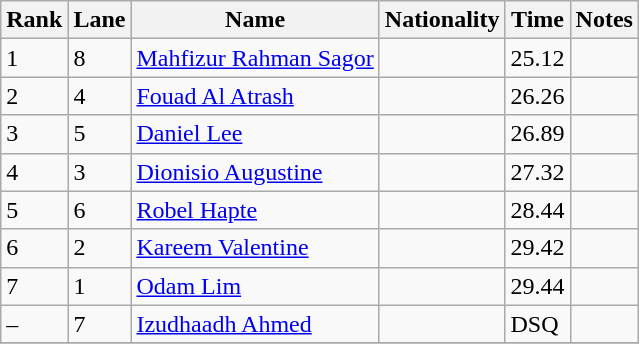<table class="wikitable">
<tr>
<th>Rank</th>
<th>Lane</th>
<th>Name</th>
<th>Nationality</th>
<th>Time</th>
<th>Notes</th>
</tr>
<tr>
<td>1</td>
<td>8</td>
<td><a href='#'>Mahfizur Rahman Sagor</a></td>
<td></td>
<td>25.12</td>
<td></td>
</tr>
<tr>
<td>2</td>
<td>4</td>
<td><a href='#'>Fouad Al Atrash</a></td>
<td></td>
<td>26.26</td>
<td></td>
</tr>
<tr>
<td>3</td>
<td>5</td>
<td><a href='#'>Daniel Lee</a></td>
<td></td>
<td>26.89</td>
<td></td>
</tr>
<tr>
<td>4</td>
<td>3</td>
<td><a href='#'>Dionisio Augustine</a></td>
<td></td>
<td>27.32</td>
<td></td>
</tr>
<tr>
<td>5</td>
<td>6</td>
<td><a href='#'>Robel Hapte</a></td>
<td></td>
<td>28.44</td>
<td></td>
</tr>
<tr>
<td>6</td>
<td>2</td>
<td><a href='#'>Kareem Valentine</a></td>
<td></td>
<td>29.42</td>
<td></td>
</tr>
<tr>
<td>7</td>
<td>1</td>
<td><a href='#'>Odam Lim</a></td>
<td></td>
<td>29.44</td>
<td></td>
</tr>
<tr>
<td>–</td>
<td>7</td>
<td><a href='#'>Izudhaadh Ahmed</a></td>
<td></td>
<td>DSQ</td>
<td></td>
</tr>
<tr>
</tr>
</table>
